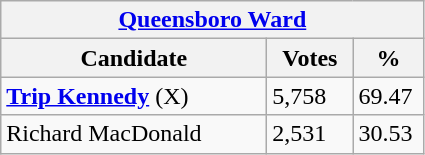<table class="wikitable">
<tr>
<th colspan="3"><a href='#'>Queensboro Ward</a></th>
</tr>
<tr>
<th style="width: 170px">Candidate</th>
<th style="width: 50px">Votes</th>
<th style="width: 40px">%</th>
</tr>
<tr>
<td><strong><a href='#'>Trip Kennedy</a></strong> (X)</td>
<td>5,758</td>
<td>69.47</td>
</tr>
<tr>
<td>Richard MacDonald</td>
<td>2,531</td>
<td>30.53</td>
</tr>
</table>
